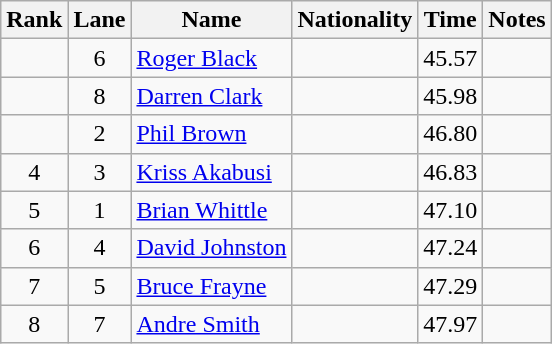<table class="wikitable sortable" style=" text-align:center">
<tr>
<th>Rank</th>
<th>Lane</th>
<th>Name</th>
<th>Nationality</th>
<th>Time</th>
<th>Notes</th>
</tr>
<tr>
<td></td>
<td>6</td>
<td align=left><a href='#'>Roger Black</a></td>
<td align=left></td>
<td>45.57</td>
<td></td>
</tr>
<tr>
<td></td>
<td>8</td>
<td align=left><a href='#'>Darren Clark</a></td>
<td align=left></td>
<td>45.98</td>
<td></td>
</tr>
<tr>
<td></td>
<td>2</td>
<td align=left><a href='#'>Phil Brown</a></td>
<td align=left></td>
<td>46.80</td>
<td></td>
</tr>
<tr>
<td>4</td>
<td>3</td>
<td align=left><a href='#'>Kriss Akabusi</a></td>
<td align=left></td>
<td>46.83</td>
<td></td>
</tr>
<tr>
<td>5</td>
<td>1</td>
<td align=left><a href='#'>Brian Whittle</a></td>
<td align=left></td>
<td>47.10</td>
<td></td>
</tr>
<tr>
<td>6</td>
<td>4</td>
<td align=left><a href='#'>David Johnston</a></td>
<td align=left></td>
<td>47.24</td>
<td></td>
</tr>
<tr>
<td>7</td>
<td>5</td>
<td align=left><a href='#'>Bruce Frayne</a></td>
<td align=left></td>
<td>47.29</td>
<td></td>
</tr>
<tr>
<td>8</td>
<td>7</td>
<td align=left><a href='#'>Andre Smith</a></td>
<td align=left></td>
<td>47.97</td>
<td></td>
</tr>
</table>
